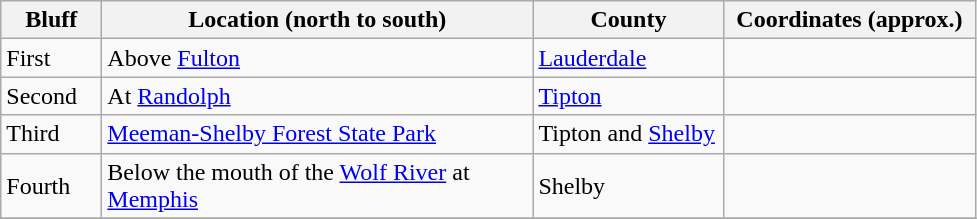<table class="wikitable" style="text-align: left;">
<tr>
<th width="60">Bluff</th>
<th width="280">Location (north to south)</th>
<th width="120">County</th>
<th width="160">Coordinates (approx.)</th>
</tr>
<tr>
<td>First</td>
<td>Above <a href='#'>Fulton</a></td>
<td><a href='#'>Lauderdale</a></td>
<td></td>
</tr>
<tr>
<td>Second</td>
<td>At <a href='#'>Randolph</a></td>
<td><a href='#'>Tipton</a></td>
<td></td>
</tr>
<tr>
<td>Third</td>
<td><a href='#'>Meeman-Shelby Forest State Park</a></td>
<td>Tipton and <a href='#'>Shelby</a></td>
<td></td>
</tr>
<tr>
<td>Fourth</td>
<td>Below the mouth of the <a href='#'>Wolf River</a> at <a href='#'>Memphis</a></td>
<td>Shelby</td>
<td></td>
</tr>
<tr>
</tr>
</table>
